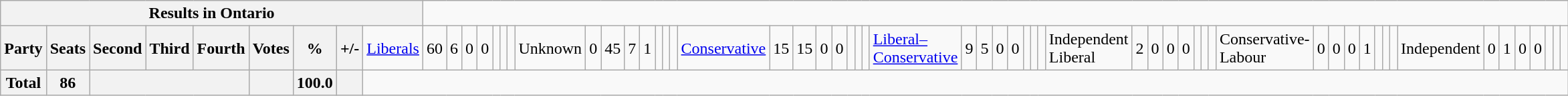<table class="wikitable">
<tr>
<th colspan=10>Results in Ontario</th>
</tr>
<tr>
<th colspan=2>Party</th>
<th>Seats</th>
<th>Second</th>
<th>Third</th>
<th>Fourth</th>
<th>Votes</th>
<th>%</th>
<th>+/-<br></th>
<td><a href='#'>Liberals</a></td>
<td align="right">60</td>
<td align="right">6</td>
<td align="right">0</td>
<td align="right">0</td>
<td align="right"></td>
<td align="right"></td>
<td align="right"><br></td>
<td>Unknown</td>
<td align="right">0</td>
<td align="right">45</td>
<td align="right">7</td>
<td align="right">1</td>
<td align="right"></td>
<td align="right"></td>
<td align="right"><br></td>
<td><a href='#'>Conservative</a></td>
<td align="right">15</td>
<td align="right">15</td>
<td align="right">0</td>
<td align="right">0</td>
<td align="right"></td>
<td align="right"></td>
<td align="right"><br></td>
<td><a href='#'>Liberal–Conservative</a></td>
<td align="right">9</td>
<td align="right">5</td>
<td align="right">0</td>
<td align="right">0</td>
<td align="right"></td>
<td align="right"></td>
<td align="right"><br></td>
<td>Independent Liberal</td>
<td align="right">2</td>
<td align="right">0</td>
<td align="right">0</td>
<td align="right">0</td>
<td align="right"></td>
<td align="right"></td>
<td align="right"><br></td>
<td>Conservative-Labour</td>
<td align="right">0</td>
<td align="right">0</td>
<td align="right">0</td>
<td align="right">1</td>
<td align="right"></td>
<td align="right"></td>
<td align="right"><br></td>
<td>Independent</td>
<td align="right">0</td>
<td align="right">1</td>
<td align="right">0</td>
<td align="right">0</td>
<td align="right"></td>
<td align="right"></td>
<td align="right"></td>
</tr>
<tr>
<th colspan="2">Total</th>
<th>86</th>
<th colspan="3"></th>
<th></th>
<th>100.0</th>
<th></th>
</tr>
</table>
